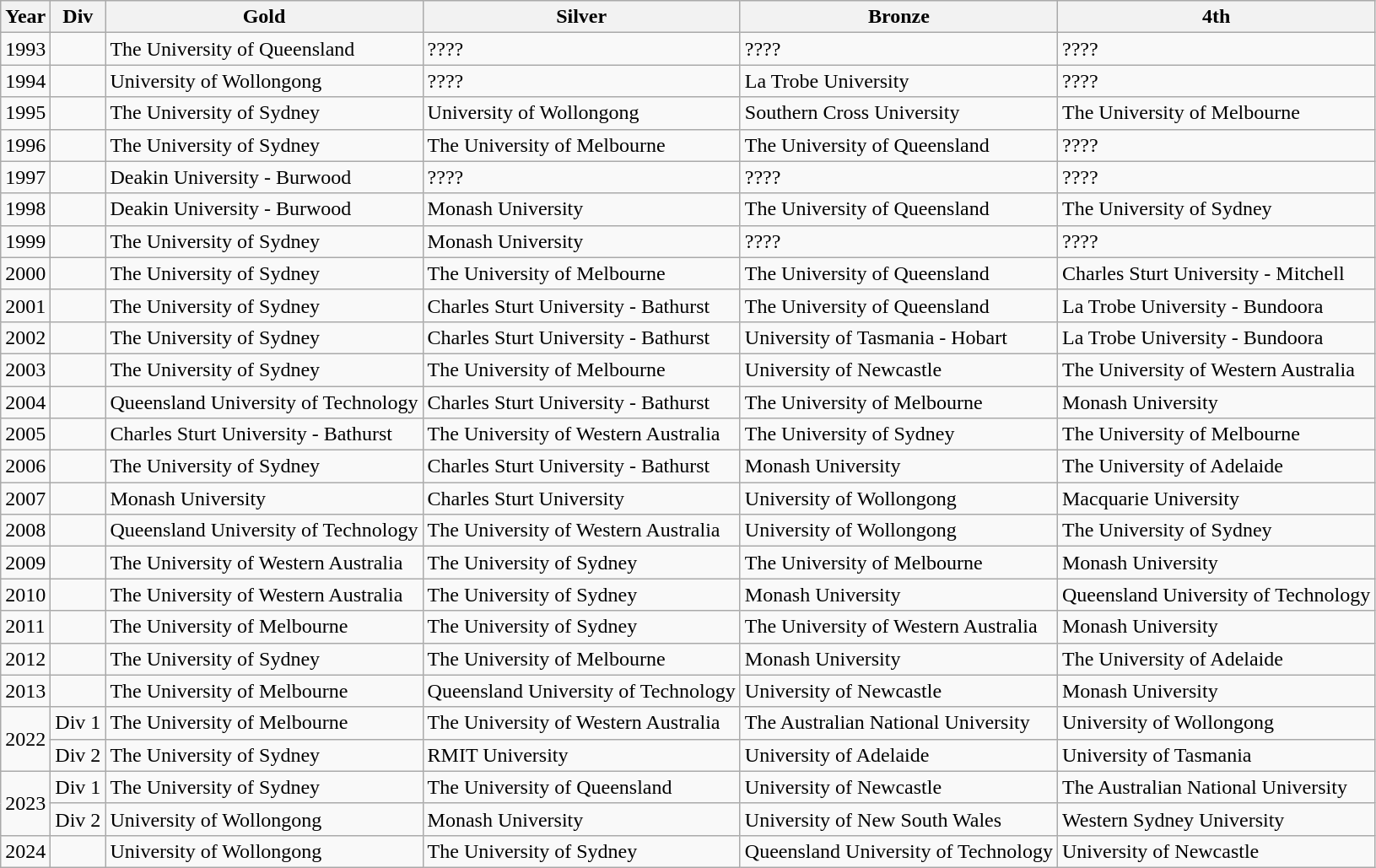<table class="wikitable">
<tr>
<th>Year</th>
<th>Div</th>
<th>Gold</th>
<th>Silver</th>
<th>Bronze</th>
<th>4th</th>
</tr>
<tr>
<td>1993</td>
<td></td>
<td>The University of Queensland</td>
<td>????</td>
<td>????</td>
<td>????</td>
</tr>
<tr>
<td>1994</td>
<td></td>
<td>University of Wollongong</td>
<td>????</td>
<td>La Trobe University</td>
<td>????</td>
</tr>
<tr>
<td>1995</td>
<td></td>
<td>The University of Sydney</td>
<td>University of Wollongong</td>
<td>Southern Cross University</td>
<td>The University of Melbourne</td>
</tr>
<tr>
<td>1996</td>
<td></td>
<td>The University of Sydney</td>
<td>The University of Melbourne</td>
<td>The University of Queensland</td>
<td>????</td>
</tr>
<tr>
<td>1997</td>
<td></td>
<td>Deakin University - Burwood</td>
<td>????</td>
<td>????</td>
<td>????</td>
</tr>
<tr>
<td>1998</td>
<td></td>
<td>Deakin University - Burwood</td>
<td>Monash University</td>
<td>The University of Queensland</td>
<td>The University of Sydney</td>
</tr>
<tr>
<td>1999</td>
<td></td>
<td>The University of Sydney</td>
<td>Monash University</td>
<td>????</td>
<td>????</td>
</tr>
<tr>
<td>2000</td>
<td></td>
<td>The University of Sydney</td>
<td>The University of Melbourne</td>
<td>The University of Queensland</td>
<td>Charles Sturt University - Mitchell</td>
</tr>
<tr>
<td>2001</td>
<td></td>
<td>The University of Sydney</td>
<td>Charles Sturt University - Bathurst</td>
<td>The University of Queensland</td>
<td>La Trobe University - Bundoora</td>
</tr>
<tr>
<td>2002</td>
<td></td>
<td>The University of Sydney</td>
<td>Charles Sturt University - Bathurst</td>
<td>University of Tasmania - Hobart</td>
<td>La Trobe University - Bundoora</td>
</tr>
<tr>
<td>2003</td>
<td></td>
<td>The University of Sydney</td>
<td>The University of Melbourne</td>
<td>University of Newcastle</td>
<td>The University of Western Australia</td>
</tr>
<tr>
<td>2004</td>
<td></td>
<td>Queensland University of Technology</td>
<td>Charles Sturt University - Bathurst</td>
<td>The University of Melbourne</td>
<td>Monash University</td>
</tr>
<tr>
<td>2005</td>
<td></td>
<td>Charles Sturt University - Bathurst</td>
<td>The University of Western Australia</td>
<td>The University of Sydney</td>
<td>The University of Melbourne</td>
</tr>
<tr>
<td>2006</td>
<td></td>
<td>The University of Sydney</td>
<td>Charles Sturt University - Bathurst</td>
<td>Monash University</td>
<td>The University of Adelaide</td>
</tr>
<tr>
<td>2007</td>
<td></td>
<td>Monash University</td>
<td>Charles Sturt University</td>
<td>University of Wollongong</td>
<td>Macquarie University</td>
</tr>
<tr>
<td>2008</td>
<td></td>
<td>Queensland University of Technology</td>
<td>The University of Western Australia</td>
<td>University of Wollongong</td>
<td>The University of Sydney</td>
</tr>
<tr>
<td>2009</td>
<td></td>
<td>The University of Western Australia</td>
<td>The University of Sydney</td>
<td>The University of Melbourne</td>
<td>Monash University</td>
</tr>
<tr>
<td>2010</td>
<td></td>
<td>The University of Western Australia</td>
<td>The University of Sydney</td>
<td>Monash University</td>
<td>Queensland University of Technology</td>
</tr>
<tr>
<td>2011</td>
<td></td>
<td>The University of Melbourne</td>
<td>The University of Sydney</td>
<td>The University of Western Australia</td>
<td>Monash University</td>
</tr>
<tr>
<td>2012</td>
<td></td>
<td>The University of Sydney</td>
<td>The University of Melbourne</td>
<td>Monash University</td>
<td>The University of Adelaide</td>
</tr>
<tr>
<td>2013</td>
<td></td>
<td>The University of Melbourne</td>
<td>Queensland University of Technology</td>
<td>University of Newcastle</td>
<td>Monash University</td>
</tr>
<tr>
<td rowspan="2">2022</td>
<td>Div 1</td>
<td>The University of Melbourne</td>
<td>The University of Western Australia</td>
<td>The Australian National University</td>
<td>University of Wollongong</td>
</tr>
<tr>
<td>Div 2</td>
<td>The University of Sydney</td>
<td>RMIT University</td>
<td>University of Adelaide</td>
<td>University of Tasmania</td>
</tr>
<tr>
<td rowspan="2">2023</td>
<td>Div 1</td>
<td>The University of Sydney</td>
<td>The University of Queensland</td>
<td>University of Newcastle</td>
<td>The Australian National University</td>
</tr>
<tr>
<td>Div 2</td>
<td>University of Wollongong</td>
<td>Monash University</td>
<td>University of New South Wales</td>
<td>Western Sydney University</td>
</tr>
<tr>
<td>2024</td>
<td></td>
<td>University of Wollongong</td>
<td>The University of Sydney</td>
<td>Queensland University of Technology</td>
<td>University of Newcastle</td>
</tr>
</table>
